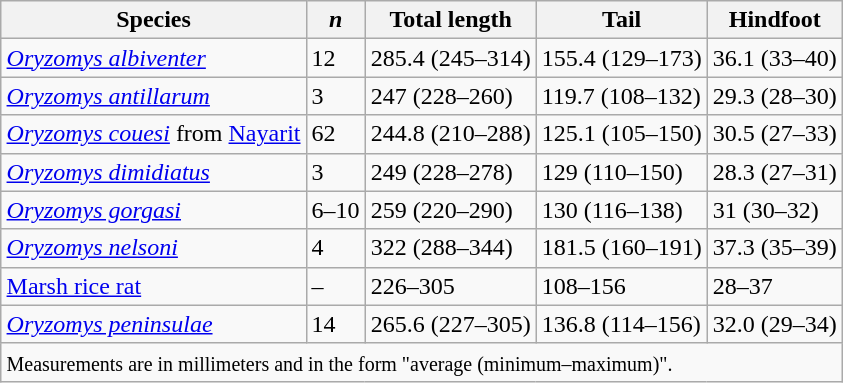<table class="wikitable" style="float: right; margin-left: 0.5em; margin-top: 0em">
<tr>
<th>Species</th>
<th><em>n</em></th>
<th>Total length</th>
<th>Tail</th>
<th>Hindfoot</th>
</tr>
<tr>
<td><em><a href='#'>Oryzomys albiventer</a></em></td>
<td>12</td>
<td>285.4 (245–314)</td>
<td>155.4 (129–173)</td>
<td>36.1 (33–40)</td>
</tr>
<tr>
<td><em><a href='#'>Oryzomys antillarum</a></em></td>
<td>3</td>
<td>247 (228–260)</td>
<td>119.7 (108–132)</td>
<td>29.3 (28–30)</td>
</tr>
<tr>
<td><em><a href='#'>Oryzomys couesi</a></em> from <a href='#'>Nayarit</a></td>
<td>62</td>
<td>244.8 (210–288)</td>
<td>125.1 (105–150)</td>
<td>30.5 (27–33)</td>
</tr>
<tr>
<td><em><a href='#'>Oryzomys dimidiatus</a></em></td>
<td>3</td>
<td>249 (228–278)</td>
<td>129 (110–150)</td>
<td>28.3 (27–31)</td>
</tr>
<tr>
<td><em><a href='#'>Oryzomys gorgasi</a></em></td>
<td>6–10</td>
<td>259 (220–290)</td>
<td>130 (116–138)</td>
<td>31 (30–32)</td>
</tr>
<tr>
<td><em><a href='#'>Oryzomys nelsoni</a></em></td>
<td>4</td>
<td>322 (288–344)</td>
<td>181.5 (160–191)</td>
<td>37.3 (35–39)</td>
</tr>
<tr>
<td><a href='#'>Marsh rice rat</a></td>
<td>–</td>
<td>226–305</td>
<td>108–156</td>
<td>28–37</td>
</tr>
<tr>
<td><em><a href='#'>Oryzomys peninsulae</a></em></td>
<td>14</td>
<td>265.6 (227–305)</td>
<td>136.8 (114–156)</td>
<td>32.0 (29–34)</td>
</tr>
<tr>
<td colspan="5"><small>Measurements are in millimeters and in the form "average (minimum–maximum)".</small></td>
</tr>
</table>
